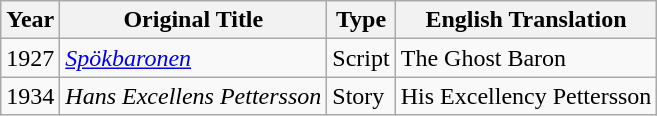<table class="wikitable">
<tr>
<th>Year</th>
<th>Original Title</th>
<th>Type</th>
<th>English Translation</th>
</tr>
<tr>
<td>1927</td>
<td><em><a href='#'>Spökbaronen</a></em></td>
<td>Script</td>
<td>The Ghost Baron</td>
</tr>
<tr>
<td>1934</td>
<td><em>Hans Excellens Pettersson</em></td>
<td>Story</td>
<td>His Excellency Pettersson</td>
</tr>
</table>
